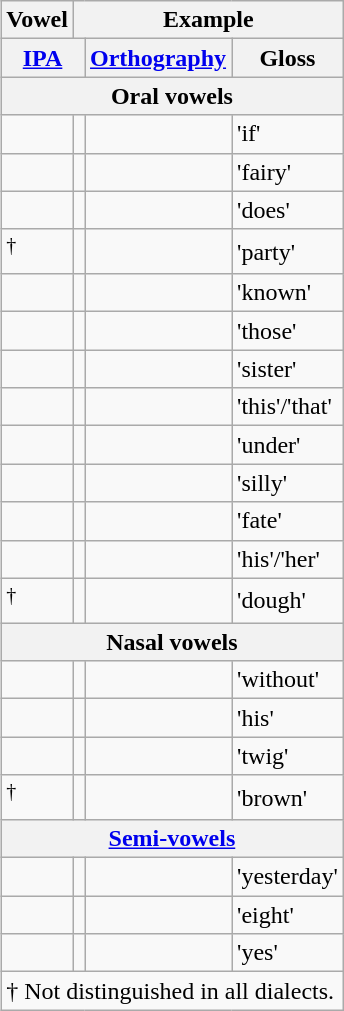<table class="wikitable" style="margin: auto; float: right;">
<tr>
<th>Vowel</th>
<th colspan="3">Example</th>
</tr>
<tr>
<th colspan="2"><a href='#'>IPA</a></th>
<th><a href='#'>Orthography</a></th>
<th>Gloss</th>
</tr>
<tr>
<th colspan="4">Oral vowels</th>
</tr>
<tr>
<td></td>
<td></td>
<td></td>
<td>'if'</td>
</tr>
<tr>
<td></td>
<td></td>
<td></td>
<td>'fairy'</td>
</tr>
<tr>
<td></td>
<td></td>
<td></td>
<td>'does'</td>
</tr>
<tr>
<td><sup>†</sup></td>
<td></td>
<td></td>
<td>'party'</td>
</tr>
<tr>
<td></td>
<td></td>
<td></td>
<td>'known'</td>
</tr>
<tr>
<td></td>
<td></td>
<td></td>
<td>'those'</td>
</tr>
<tr>
<td></td>
<td></td>
<td></td>
<td>'sister'</td>
</tr>
<tr>
<td></td>
<td></td>
<td></td>
<td>'this'/'that'</td>
</tr>
<tr>
<td></td>
<td></td>
<td></td>
<td>'under'</td>
</tr>
<tr>
<td></td>
<td></td>
<td></td>
<td>'silly'</td>
</tr>
<tr>
<td></td>
<td></td>
<td></td>
<td>'fate'</td>
</tr>
<tr>
<td></td>
<td></td>
<td></td>
<td>'his'/'her'</td>
</tr>
<tr>
<td><sup>†</sup></td>
<td></td>
<td></td>
<td>'dough'</td>
</tr>
<tr>
<th colspan="4">Nasal vowels</th>
</tr>
<tr>
<td></td>
<td></td>
<td></td>
<td>'without'</td>
</tr>
<tr>
<td></td>
<td></td>
<td></td>
<td>'his'</td>
</tr>
<tr>
<td></td>
<td></td>
<td></td>
<td>'twig'</td>
</tr>
<tr>
<td><sup>†</sup></td>
<td></td>
<td></td>
<td>'brown'</td>
</tr>
<tr>
<th colspan="4"><a href='#'>Semi-vowels</a></th>
</tr>
<tr>
<td></td>
<td></td>
<td></td>
<td>'yesterday'</td>
</tr>
<tr>
<td></td>
<td></td>
<td></td>
<td>'eight'</td>
</tr>
<tr>
<td></td>
<td></td>
<td></td>
<td>'yes'</td>
</tr>
<tr>
<td colspan="4">† Not distinguished in all dialects.</td>
</tr>
</table>
